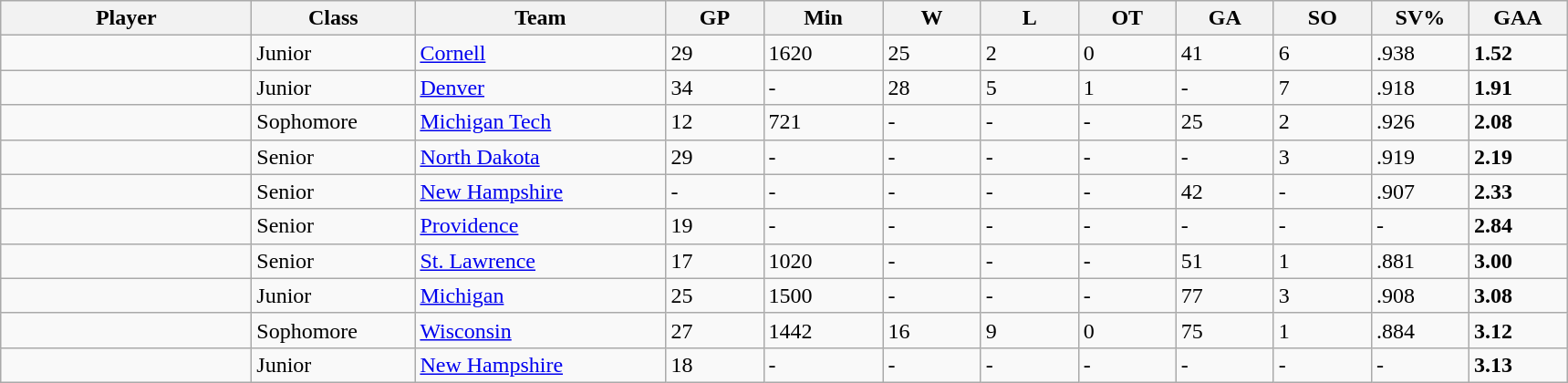<table class="wikitable sortable">
<tr>
<th style="width: 11em;">Player</th>
<th style="width: 7em;">Class</th>
<th style="width: 11em;">Team</th>
<th style="width: 4em;">GP</th>
<th style="width: 5em;">Min</th>
<th style="width: 4em;">W</th>
<th style="width: 4em;">L</th>
<th style="width: 4em;">OT</th>
<th style="width: 4em;">GA</th>
<th style="width: 4em;">SO</th>
<th style="width: 4em;">SV%</th>
<th style="width: 4em;">GAA</th>
</tr>
<tr>
<td></td>
<td>Junior</td>
<td><a href='#'>Cornell</a></td>
<td>29</td>
<td>1620</td>
<td>25</td>
<td>2</td>
<td>0</td>
<td>41</td>
<td>6</td>
<td>.938</td>
<td><strong>1.52</strong></td>
</tr>
<tr>
<td></td>
<td>Junior</td>
<td><a href='#'>Denver</a></td>
<td>34</td>
<td>-</td>
<td>28</td>
<td>5</td>
<td>1</td>
<td>-</td>
<td>7</td>
<td>.918</td>
<td><strong>1.91</strong></td>
</tr>
<tr>
<td></td>
<td>Sophomore</td>
<td><a href='#'>Michigan Tech</a></td>
<td>12</td>
<td>721</td>
<td>-</td>
<td>-</td>
<td>-</td>
<td>25</td>
<td>2</td>
<td>.926</td>
<td><strong>2.08</strong></td>
</tr>
<tr>
<td></td>
<td>Senior</td>
<td><a href='#'>North Dakota</a></td>
<td>29</td>
<td>-</td>
<td>-</td>
<td>-</td>
<td>-</td>
<td>-</td>
<td>3</td>
<td>.919</td>
<td><strong>2.19</strong></td>
</tr>
<tr>
<td></td>
<td>Senior</td>
<td><a href='#'>New Hampshire</a></td>
<td>-</td>
<td>-</td>
<td>-</td>
<td>-</td>
<td>-</td>
<td>42</td>
<td>-</td>
<td>.907</td>
<td><strong>2.33</strong></td>
</tr>
<tr>
<td></td>
<td>Senior</td>
<td><a href='#'>Providence</a></td>
<td>19</td>
<td>-</td>
<td>-</td>
<td>-</td>
<td>-</td>
<td>-</td>
<td>-</td>
<td>-</td>
<td><strong>2.84</strong></td>
</tr>
<tr>
<td></td>
<td>Senior</td>
<td><a href='#'>St. Lawrence</a></td>
<td>17</td>
<td>1020</td>
<td>-</td>
<td>-</td>
<td>-</td>
<td>51</td>
<td>1</td>
<td>.881</td>
<td><strong>3.00</strong></td>
</tr>
<tr>
<td></td>
<td>Junior</td>
<td><a href='#'>Michigan</a></td>
<td>25</td>
<td>1500</td>
<td>-</td>
<td>-</td>
<td>-</td>
<td>77</td>
<td>3</td>
<td>.908</td>
<td><strong>3.08</strong></td>
</tr>
<tr>
<td></td>
<td>Sophomore</td>
<td><a href='#'>Wisconsin</a></td>
<td>27</td>
<td>1442</td>
<td>16</td>
<td>9</td>
<td>0</td>
<td>75</td>
<td>1</td>
<td>.884</td>
<td><strong>3.12</strong></td>
</tr>
<tr>
<td></td>
<td>Junior</td>
<td><a href='#'>New Hampshire</a></td>
<td>18</td>
<td>-</td>
<td>-</td>
<td>-</td>
<td>-</td>
<td>-</td>
<td>-</td>
<td>-</td>
<td><strong>3.13</strong></td>
</tr>
</table>
